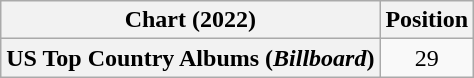<table class="wikitable plainrowheaders" style="text-align:center">
<tr>
<th scope="col">Chart (2022)</th>
<th scope="col">Position</th>
</tr>
<tr>
<th scope="row">US Top Country Albums (<em>Billboard</em>)</th>
<td>29</td>
</tr>
</table>
